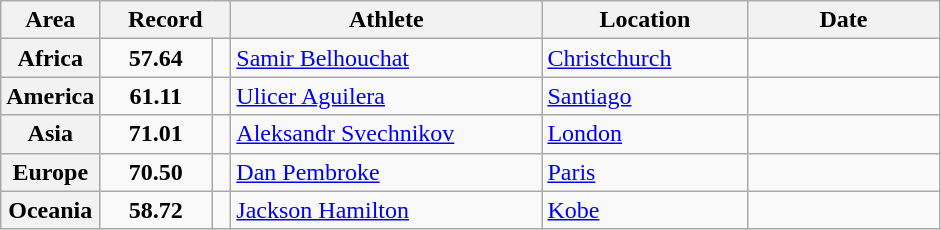<table class="wikitable">
<tr>
<th width="45">Area</th>
<th width="80" colspan="2">Record</th>
<th width="200">Athlete</th>
<th width="130">Location</th>
<th width="120">Date</th>
</tr>
<tr>
<th>Africa</th>
<td align="center"><strong>57.64</strong></td>
<td align="center"></td>
<td> <a href='#'>Samir Belhouchat</a></td>
<td> <a href='#'>Christchurch</a></td>
<td align="right"></td>
</tr>
<tr>
<th>America</th>
<td align="center"><strong>61.11</strong></td>
<td align="center"></td>
<td> <a href='#'>Ulicer Aguilera</a></td>
<td> <a href='#'>Santiago</a></td>
<td align="right"></td>
</tr>
<tr>
<th>Asia</th>
<td align="center"><strong>71.01</strong></td>
<td align="center"><strong></strong></td>
<td> <a href='#'>Aleksandr Svechnikov</a></td>
<td> <a href='#'>London</a></td>
<td align="right"></td>
</tr>
<tr>
<th>Europe</th>
<td align="center"><strong>70.50</strong></td>
<td align="center"></td>
<td> <a href='#'>Dan Pembroke</a></td>
<td> <a href='#'>Paris</a></td>
<td align="right"></td>
</tr>
<tr>
<th>Oceania</th>
<td align="center"><strong>58.72</strong></td>
<td align="center"></td>
<td> <a href='#'>Jackson Hamilton</a></td>
<td> <a href='#'>Kobe</a></td>
<td align="right"></td>
</tr>
</table>
